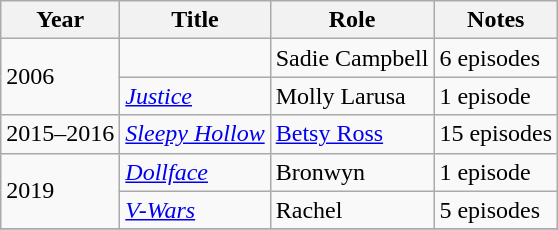<table class="wikitable sortable">
<tr>
<th>Year</th>
<th>Title</th>
<th>Role</th>
<th class="unsortable">Notes</th>
</tr>
<tr>
<td rowspan="2">2006</td>
<td><em></em></td>
<td>Sadie Campbell</td>
<td>6 episodes</td>
</tr>
<tr>
<td><em><a href='#'>Justice</a></em></td>
<td>Molly Larusa</td>
<td>1 episode</td>
</tr>
<tr>
<td>2015–2016</td>
<td><em><a href='#'>Sleepy Hollow</a></em></td>
<td><a href='#'>Betsy Ross</a></td>
<td>15 episodes</td>
</tr>
<tr>
<td rowspan="2">2019</td>
<td><em><a href='#'>Dollface</a></em></td>
<td>Bronwyn</td>
<td>1 episode</td>
</tr>
<tr>
<td><em><a href='#'>V-Wars</a></em></td>
<td>Rachel</td>
<td>5 episodes</td>
</tr>
<tr>
</tr>
</table>
